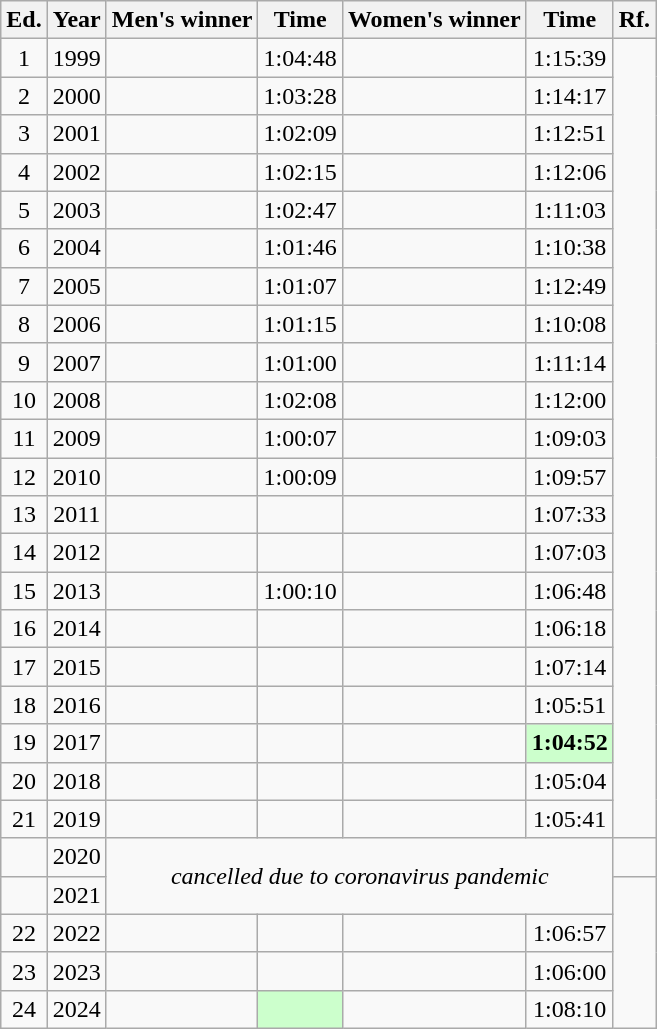<table class="wikitable sortable" style="text-align:center">
<tr>
<th class="unsortable">Ed.</th>
<th>Year</th>
<th>Men's winner</th>
<th>Time</th>
<th>Women's winner</th>
<th>Time</th>
<th class="unsortable">Rf.</th>
</tr>
<tr>
<td>1</td>
<td>1999</td>
<td align="left"></td>
<td>1:04:48</td>
<td align="left"></td>
<td>1:15:39</td>
</tr>
<tr>
<td>2</td>
<td>2000</td>
<td align="left"></td>
<td>1:03:28</td>
<td align="left"></td>
<td>1:14:17</td>
</tr>
<tr>
<td>3</td>
<td>2001</td>
<td align="left"></td>
<td>1:02:09</td>
<td align="left"></td>
<td>1:12:51</td>
</tr>
<tr>
<td>4</td>
<td>2002</td>
<td align="left"></td>
<td>1:02:15</td>
<td align="left"></td>
<td>1:12:06</td>
</tr>
<tr>
<td>5</td>
<td>2003</td>
<td align="left"></td>
<td>1:02:47</td>
<td align="left"></td>
<td>1:11:03</td>
</tr>
<tr>
<td>6</td>
<td>2004</td>
<td align="left"></td>
<td>1:01:46</td>
<td align="left"></td>
<td>1:10:38</td>
</tr>
<tr>
<td>7</td>
<td>2005</td>
<td align="left"></td>
<td>1:01:07</td>
<td align="left"></td>
<td>1:12:49</td>
</tr>
<tr>
<td>8</td>
<td>2006</td>
<td align="left"></td>
<td>1:01:15</td>
<td align="left"></td>
<td>1:10:08</td>
</tr>
<tr>
<td>9</td>
<td>2007</td>
<td align="left"></td>
<td>1:01:00</td>
<td align="left"></td>
<td>1:11:14</td>
</tr>
<tr>
<td>10</td>
<td>2008</td>
<td align="left"></td>
<td>1:02:08</td>
<td align="left"></td>
<td>1:12:00</td>
</tr>
<tr>
<td>11</td>
<td>2009</td>
<td align="left"></td>
<td>1:00:07</td>
<td align="left"></td>
<td>1:09:03</td>
</tr>
<tr>
<td>12</td>
<td>2010</td>
<td align="left"></td>
<td>1:00:09</td>
<td align="left"></td>
<td>1:09:57</td>
</tr>
<tr>
<td>13</td>
<td>2011</td>
<td align="left"></td>
<td></td>
<td align="left"></td>
<td>1:07:33</td>
</tr>
<tr>
<td>14</td>
<td>2012</td>
<td align="left"></td>
<td></td>
<td align="left"></td>
<td>1:07:03</td>
</tr>
<tr>
<td>15</td>
<td>2013</td>
<td align="left"></td>
<td>1:00:10</td>
<td align="left"></td>
<td>1:06:48</td>
</tr>
<tr>
<td>16</td>
<td>2014</td>
<td align="left"></td>
<td></td>
<td align="left"></td>
<td>1:06:18</td>
</tr>
<tr>
<td>17</td>
<td>2015</td>
<td align="left"></td>
<td></td>
<td align="left"></td>
<td>1:07:14</td>
</tr>
<tr>
<td>18</td>
<td>2016</td>
<td align="left"></td>
<td></td>
<td align="left"></td>
<td>1:05:51</td>
</tr>
<tr>
<td>19</td>
<td>2017</td>
<td align="left"></td>
<td></td>
<td align="left"></td>
<td bgcolor="#CCFFCC"><strong>1:04:52</strong></td>
</tr>
<tr>
<td>20</td>
<td>2018</td>
<td align="left"></td>
<td></td>
<td align="left"></td>
<td>1:05:04</td>
</tr>
<tr>
<td>21</td>
<td>2019</td>
<td align="left"></td>
<td></td>
<td align="left"></td>
<td>1:05:41</td>
</tr>
<tr>
<td></td>
<td>2020</td>
<td rowspan="2" colspan="4" align="center" data-sort-value=""><em>cancelled due to coronavirus pandemic</em></td>
<td></td>
</tr>
<tr>
<td></td>
<td>2021</td>
</tr>
<tr>
<td>22</td>
<td>2022</td>
<td align="left"></td>
<td></td>
<td align="left"></td>
<td>1:06:57</td>
</tr>
<tr>
<td>23</td>
<td>2023</td>
<td align="left"></td>
<td></td>
<td align="left"></td>
<td>1:06:00</td>
</tr>
<tr>
<td>24</td>
<td>2024</td>
<td align="left"></td>
<td bgcolor="#CCFFCC"></td>
<td align="left"></td>
<td>1:08:10</td>
</tr>
</table>
